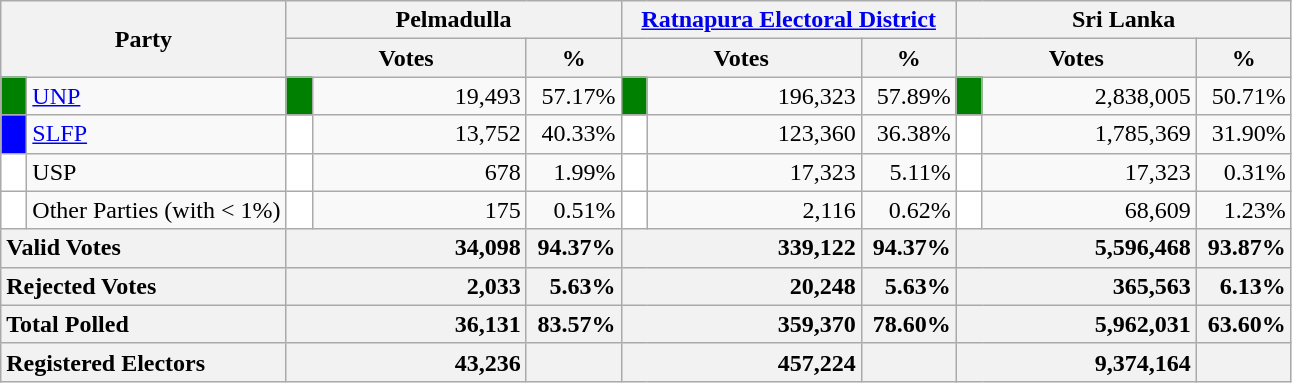<table class="wikitable">
<tr>
<th colspan="2" width="144px"rowspan="2">Party</th>
<th colspan="3" width="216px">Pelmadulla</th>
<th colspan="3" width="216px"><a href='#'>Ratnapura Electoral District</a></th>
<th colspan="3" width="216px">Sri Lanka</th>
</tr>
<tr>
<th colspan="2" width="144px">Votes</th>
<th>%</th>
<th colspan="2" width="144px">Votes</th>
<th>%</th>
<th colspan="2" width="144px">Votes</th>
<th>%</th>
</tr>
<tr>
<td style="background-color:green;" width="10px"></td>
<td style="text-align:left;"><a href='#'>UNP</a></td>
<td style="background-color:green;" width="10px"></td>
<td style="text-align:right;">19,493</td>
<td style="text-align:right;">57.17%</td>
<td style="background-color:green;" width="10px"></td>
<td style="text-align:right;">196,323</td>
<td style="text-align:right;">57.89%</td>
<td style="background-color:green;" width="10px"></td>
<td style="text-align:right;">2,838,005</td>
<td style="text-align:right;">50.71%</td>
</tr>
<tr>
<td style="background-color:blue;" width="10px"></td>
<td style="text-align:left;"><a href='#'>SLFP</a></td>
<td style="background-color:white;" width="10px"></td>
<td style="text-align:right;">13,752</td>
<td style="text-align:right;">40.33%</td>
<td style="background-color:white;" width="10px"></td>
<td style="text-align:right;">123,360</td>
<td style="text-align:right;">36.38%</td>
<td style="background-color:white;" width="10px"></td>
<td style="text-align:right;">1,785,369</td>
<td style="text-align:right;">31.90%</td>
</tr>
<tr>
<td style="background-color:white;" width="10px"></td>
<td style="text-align:left;">USP</td>
<td style="background-color:white;" width="10px"></td>
<td style="text-align:right;">678</td>
<td style="text-align:right;">1.99%</td>
<td style="background-color:white;" width="10px"></td>
<td style="text-align:right;">17,323</td>
<td style="text-align:right;">5.11%</td>
<td style="background-color:white;" width="10px"></td>
<td style="text-align:right;">17,323</td>
<td style="text-align:right;">0.31%</td>
</tr>
<tr>
<td style="background-color:white;" width="10px"></td>
<td style="text-align:left;">Other Parties (with < 1%)</td>
<td style="background-color:white;" width="10px"></td>
<td style="text-align:right;">175</td>
<td style="text-align:right;">0.51%</td>
<td style="background-color:white;" width="10px"></td>
<td style="text-align:right;">2,116</td>
<td style="text-align:right;">0.62%</td>
<td style="background-color:white;" width="10px"></td>
<td style="text-align:right;">68,609</td>
<td style="text-align:right;">1.23%</td>
</tr>
<tr>
<th colspan="2" width="144px"style="text-align:left;">Valid Votes</th>
<th style="text-align:right;"colspan="2" width="144px">34,098</th>
<th style="text-align:right;">94.37%</th>
<th style="text-align:right;"colspan="2" width="144px">339,122</th>
<th style="text-align:right;">94.37%</th>
<th style="text-align:right;"colspan="2" width="144px">5,596,468</th>
<th style="text-align:right;">93.87%</th>
</tr>
<tr>
<th colspan="2" width="144px"style="text-align:left;">Rejected Votes</th>
<th style="text-align:right;"colspan="2" width="144px">2,033</th>
<th style="text-align:right;">5.63%</th>
<th style="text-align:right;"colspan="2" width="144px">20,248</th>
<th style="text-align:right;">5.63%</th>
<th style="text-align:right;"colspan="2" width="144px">365,563</th>
<th style="text-align:right;">6.13%</th>
</tr>
<tr>
<th colspan="2" width="144px"style="text-align:left;">Total Polled</th>
<th style="text-align:right;"colspan="2" width="144px">36,131</th>
<th style="text-align:right;">83.57%</th>
<th style="text-align:right;"colspan="2" width="144px">359,370</th>
<th style="text-align:right;">78.60%</th>
<th style="text-align:right;"colspan="2" width="144px">5,962,031</th>
<th style="text-align:right;">63.60%</th>
</tr>
<tr>
<th colspan="2" width="144px"style="text-align:left;">Registered Electors</th>
<th style="text-align:right;"colspan="2" width="144px">43,236</th>
<th></th>
<th style="text-align:right;"colspan="2" width="144px">457,224</th>
<th></th>
<th style="text-align:right;"colspan="2" width="144px">9,374,164</th>
<th></th>
</tr>
</table>
